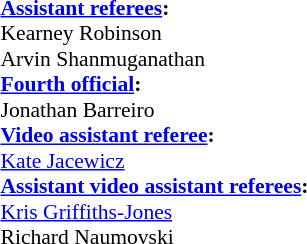<table style="width:100%; font-size:90%;">
<tr>
<td><br><strong><a href='#'>Assistant referees</a>:</strong>
<br>Kearney Robinson
<br>Arvin Shanmuganathan
<br><strong><a href='#'>Fourth official</a>:</strong>
<br>Jonathan Barreiro
<br><strong><a href='#'>Video assistant referee</a>:</strong>
<br><a href='#'>Kate Jacewicz</a>
<br><strong><a href='#'>Assistant video assistant referees</a>:</strong>
<br><a href='#'>Kris Griffiths-Jones</a>
<br>Richard Naumovski</td>
</tr>
</table>
